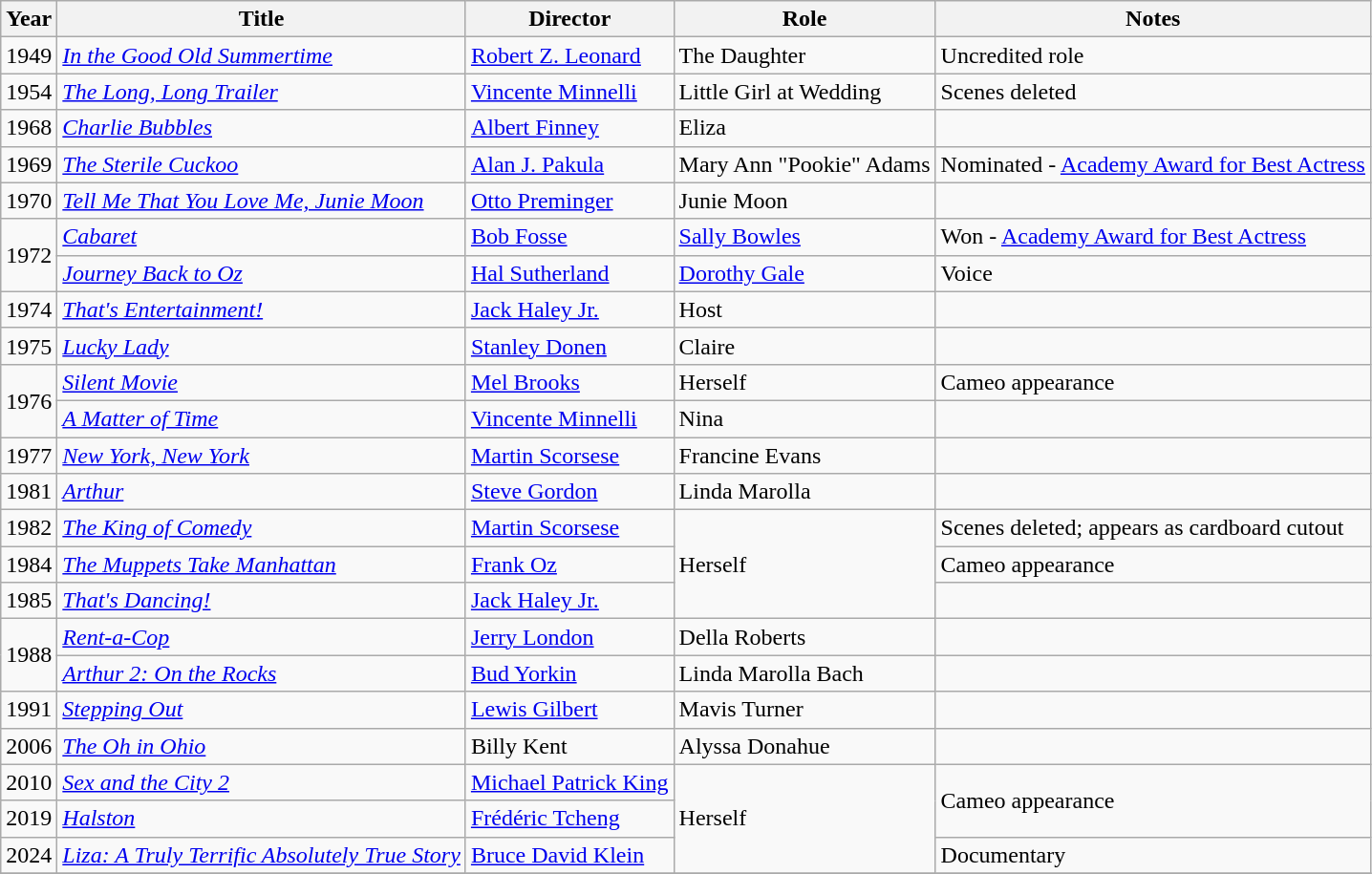<table class="sortable wikitable">
<tr>
<th>Year</th>
<th>Title</th>
<th>Director</th>
<th>Role</th>
<th class="unsortable">Notes</th>
</tr>
<tr>
<td>1949</td>
<td><em><a href='#'>In the Good Old Summertime</a></em></td>
<td><a href='#'>Robert Z. Leonard</a></td>
<td>The Daughter</td>
<td>Uncredited role</td>
</tr>
<tr>
<td>1954</td>
<td><em><a href='#'>The Long, Long Trailer</a></em></td>
<td><a href='#'>Vincente Minnelli</a></td>
<td>Little Girl at Wedding</td>
<td>Scenes deleted</td>
</tr>
<tr>
<td>1968</td>
<td><em><a href='#'>Charlie Bubbles</a></em></td>
<td><a href='#'>Albert Finney</a></td>
<td>Eliza</td>
<td></td>
</tr>
<tr>
<td>1969</td>
<td><em><a href='#'>The Sterile Cuckoo</a></em></td>
<td><a href='#'>Alan J. Pakula</a></td>
<td>Mary Ann "Pookie" Adams</td>
<td>Nominated - <a href='#'>Academy Award for Best Actress</a></td>
</tr>
<tr>
<td>1970</td>
<td><em><a href='#'>Tell Me That You Love Me, Junie Moon</a></em></td>
<td><a href='#'>Otto Preminger</a></td>
<td>Junie Moon</td>
<td></td>
</tr>
<tr>
<td rowspan="2">1972</td>
<td><em><a href='#'>Cabaret</a></em></td>
<td><a href='#'>Bob Fosse</a></td>
<td><a href='#'>Sally Bowles</a></td>
<td>Won - <a href='#'>Academy Award for Best Actress</a></td>
</tr>
<tr>
<td><em><a href='#'>Journey Back to Oz</a></em></td>
<td><a href='#'>Hal Sutherland</a></td>
<td><a href='#'>Dorothy Gale</a></td>
<td>Voice</td>
</tr>
<tr>
<td>1974</td>
<td><em><a href='#'>That's Entertainment!</a></em></td>
<td><a href='#'>Jack Haley Jr.</a></td>
<td>Host</td>
<td></td>
</tr>
<tr>
<td>1975</td>
<td><em><a href='#'>Lucky Lady</a></em></td>
<td><a href='#'>Stanley Donen</a></td>
<td>Claire</td>
<td></td>
</tr>
<tr>
<td rowspan="2">1976</td>
<td><em><a href='#'>Silent Movie</a></em></td>
<td><a href='#'>Mel Brooks</a></td>
<td>Herself</td>
<td>Cameo appearance</td>
</tr>
<tr>
<td><em><a href='#'>A Matter of Time</a></em></td>
<td><a href='#'>Vincente Minnelli</a></td>
<td>Nina</td>
<td></td>
</tr>
<tr>
<td>1977</td>
<td><em><a href='#'>New York, New York</a></em></td>
<td><a href='#'>Martin Scorsese</a></td>
<td>Francine Evans</td>
<td></td>
</tr>
<tr>
<td>1981</td>
<td><em><a href='#'>Arthur</a></em></td>
<td><a href='#'>Steve Gordon</a></td>
<td>Linda Marolla</td>
<td></td>
</tr>
<tr>
<td>1982</td>
<td><em><a href='#'>The King of Comedy</a></em></td>
<td><a href='#'>Martin Scorsese</a></td>
<td rowspan="3">Herself</td>
<td>Scenes deleted; appears as cardboard cutout</td>
</tr>
<tr>
<td>1984</td>
<td><em><a href='#'>The Muppets Take Manhattan</a></em></td>
<td><a href='#'>Frank Oz</a></td>
<td>Cameo appearance</td>
</tr>
<tr>
<td>1985</td>
<td><em><a href='#'>That's Dancing!</a></em></td>
<td><a href='#'>Jack Haley Jr.</a></td>
<td></td>
</tr>
<tr>
<td rowspan=2>1988</td>
<td><em><a href='#'>Rent-a-Cop</a></em></td>
<td><a href='#'>Jerry London</a></td>
<td>Della Roberts</td>
<td></td>
</tr>
<tr>
<td><em><a href='#'>Arthur 2: On the Rocks</a></em></td>
<td><a href='#'>Bud Yorkin</a></td>
<td>Linda Marolla Bach</td>
<td></td>
</tr>
<tr>
<td>1991</td>
<td><em><a href='#'>Stepping Out</a></em></td>
<td><a href='#'>Lewis Gilbert</a></td>
<td>Mavis Turner</td>
<td></td>
</tr>
<tr>
<td>2006</td>
<td><em><a href='#'>The Oh in Ohio</a></em></td>
<td>Billy Kent</td>
<td>Alyssa Donahue</td>
<td></td>
</tr>
<tr>
<td>2010</td>
<td><em><a href='#'>Sex and the City 2</a></em></td>
<td><a href='#'>Michael Patrick King</a></td>
<td rowspan="3">Herself</td>
<td rowspan="2">Cameo appearance</td>
</tr>
<tr>
<td>2019</td>
<td><em><a href='#'>Halston</a></em></td>
<td><a href='#'>Frédéric Tcheng</a></td>
</tr>
<tr>
<td>2024</td>
<td><em><a href='#'>Liza: A Truly Terrific Absolutely True Story</a></em></td>
<td><a href='#'>Bruce David Klein</a></td>
<td>Documentary</td>
</tr>
<tr>
</tr>
</table>
